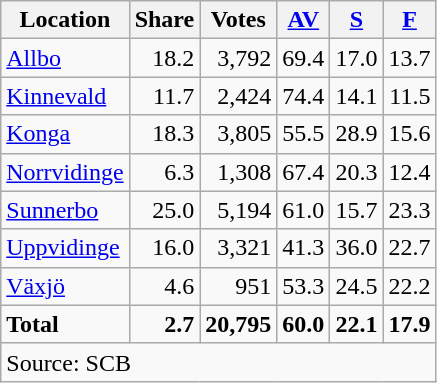<table class="wikitable sortable" style=text-align:right>
<tr>
<th>Location</th>
<th>Share</th>
<th>Votes</th>
<th><a href='#'>AV</a></th>
<th><a href='#'>S</a></th>
<th><a href='#'>F</a></th>
</tr>
<tr>
<td align=left><a href='#'>Allbo</a></td>
<td>18.2</td>
<td>3,792</td>
<td>69.4</td>
<td>17.0</td>
<td>13.7</td>
</tr>
<tr>
<td align=left><a href='#'>Kinnevald</a></td>
<td>11.7</td>
<td>2,424</td>
<td>74.4</td>
<td>14.1</td>
<td>11.5</td>
</tr>
<tr>
<td align=left><a href='#'>Konga</a></td>
<td>18.3</td>
<td>3,805</td>
<td>55.5</td>
<td>28.9</td>
<td>15.6</td>
</tr>
<tr>
<td align=left><a href='#'>Norrvidinge</a></td>
<td>6.3</td>
<td>1,308</td>
<td>67.4</td>
<td>20.3</td>
<td>12.4</td>
</tr>
<tr>
<td align=left><a href='#'>Sunnerbo</a></td>
<td>25.0</td>
<td>5,194</td>
<td>61.0</td>
<td>15.7</td>
<td>23.3</td>
</tr>
<tr>
<td align=left><a href='#'>Uppvidinge</a></td>
<td>16.0</td>
<td>3,321</td>
<td>41.3</td>
<td>36.0</td>
<td>22.7</td>
</tr>
<tr>
<td align=left><a href='#'>Växjö</a></td>
<td>4.6</td>
<td>951</td>
<td>53.3</td>
<td>24.5</td>
<td>22.2</td>
</tr>
<tr>
<td align=left><strong>Total</strong></td>
<td><strong>2.7</strong></td>
<td><strong>20,795</strong></td>
<td><strong>60.0</strong></td>
<td><strong>22.1</strong></td>
<td><strong>17.9</strong></td>
</tr>
<tr>
<td align=left colspan=6>Source: SCB </td>
</tr>
</table>
